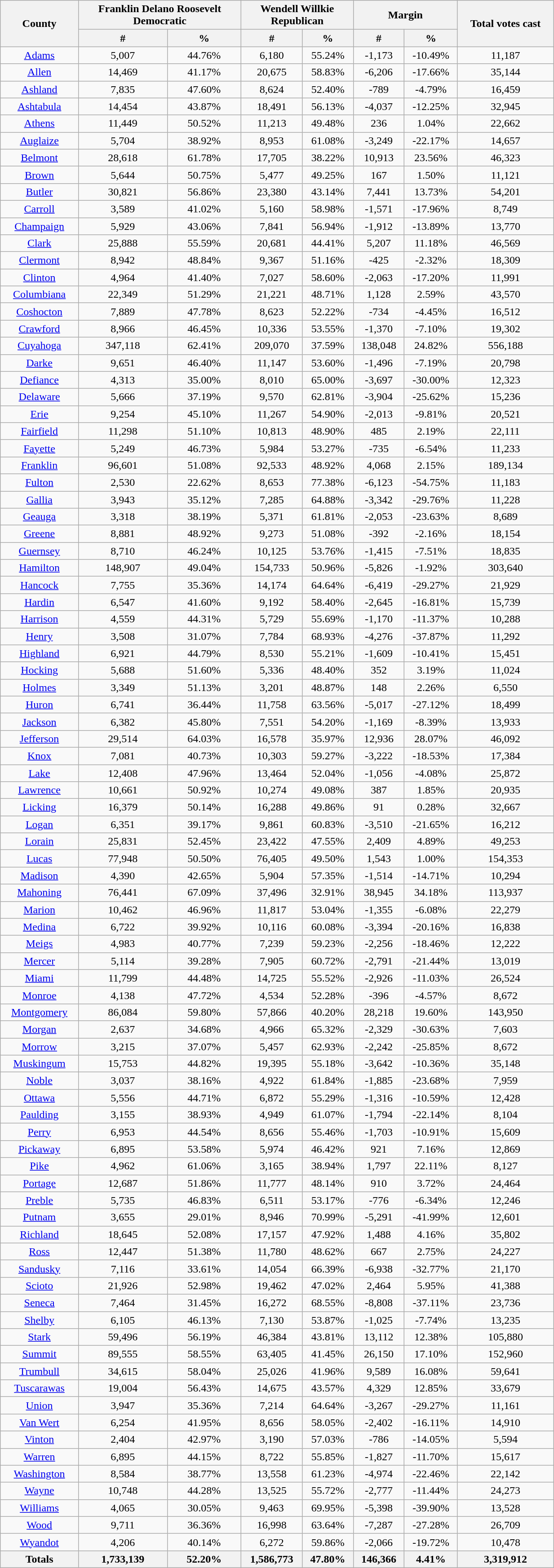<table width="65%"  class="wikitable sortable" style="text-align:center">
<tr>
<th colspan="1" rowspan="2">County</th>
<th style="text-align:center;" colspan="2">Franklin Delano Roosevelt<br>Democratic</th>
<th style="text-align:center;" colspan="2">Wendell Willkie<br>Republican</th>
<th style="text-align:center;" colspan="2">Margin</th>
<th colspan="1" rowspan="2" style="text-align:center;">Total votes cast</th>
</tr>
<tr>
<th style="text-align:center;" data-sort-type="number">#</th>
<th style="text-align:center;" data-sort-type="number">%</th>
<th style="text-align:center;" data-sort-type="number">#</th>
<th style="text-align:center;" data-sort-type="number">%</th>
<th style="text-align:center;" data-sort-type="number">#</th>
<th style="text-align:center;" data-sort-type="number">%</th>
</tr>
<tr style="text-align:center;">
<td><a href='#'>Adams</a></td>
<td>5,007</td>
<td>44.76%</td>
<td>6,180</td>
<td>55.24%</td>
<td>-1,173</td>
<td>-10.49%</td>
<td>11,187</td>
</tr>
<tr style="text-align:center;">
<td><a href='#'>Allen</a></td>
<td>14,469</td>
<td>41.17%</td>
<td>20,675</td>
<td>58.83%</td>
<td>-6,206</td>
<td>-17.66%</td>
<td>35,144</td>
</tr>
<tr style="text-align:center;">
<td><a href='#'>Ashland</a></td>
<td>7,835</td>
<td>47.60%</td>
<td>8,624</td>
<td>52.40%</td>
<td>-789</td>
<td>-4.79%</td>
<td>16,459</td>
</tr>
<tr style="text-align:center;">
<td><a href='#'>Ashtabula</a></td>
<td>14,454</td>
<td>43.87%</td>
<td>18,491</td>
<td>56.13%</td>
<td>-4,037</td>
<td>-12.25%</td>
<td>32,945</td>
</tr>
<tr style="text-align:center;">
<td><a href='#'>Athens</a></td>
<td>11,449</td>
<td>50.52%</td>
<td>11,213</td>
<td>49.48%</td>
<td>236</td>
<td>1.04%</td>
<td>22,662</td>
</tr>
<tr style="text-align:center;">
<td><a href='#'>Auglaize</a></td>
<td>5,704</td>
<td>38.92%</td>
<td>8,953</td>
<td>61.08%</td>
<td>-3,249</td>
<td>-22.17%</td>
<td>14,657</td>
</tr>
<tr style="text-align:center;">
<td><a href='#'>Belmont</a></td>
<td>28,618</td>
<td>61.78%</td>
<td>17,705</td>
<td>38.22%</td>
<td>10,913</td>
<td>23.56%</td>
<td>46,323</td>
</tr>
<tr style="text-align:center;">
<td><a href='#'>Brown</a></td>
<td>5,644</td>
<td>50.75%</td>
<td>5,477</td>
<td>49.25%</td>
<td>167</td>
<td>1.50%</td>
<td>11,121</td>
</tr>
<tr style="text-align:center;">
<td><a href='#'>Butler</a></td>
<td>30,821</td>
<td>56.86%</td>
<td>23,380</td>
<td>43.14%</td>
<td>7,441</td>
<td>13.73%</td>
<td>54,201</td>
</tr>
<tr style="text-align:center;">
<td><a href='#'>Carroll</a></td>
<td>3,589</td>
<td>41.02%</td>
<td>5,160</td>
<td>58.98%</td>
<td>-1,571</td>
<td>-17.96%</td>
<td>8,749</td>
</tr>
<tr style="text-align:center;">
<td><a href='#'>Champaign</a></td>
<td>5,929</td>
<td>43.06%</td>
<td>7,841</td>
<td>56.94%</td>
<td>-1,912</td>
<td>-13.89%</td>
<td>13,770</td>
</tr>
<tr style="text-align:center;">
<td><a href='#'>Clark</a></td>
<td>25,888</td>
<td>55.59%</td>
<td>20,681</td>
<td>44.41%</td>
<td>5,207</td>
<td>11.18%</td>
<td>46,569</td>
</tr>
<tr style="text-align:center;">
<td><a href='#'>Clermont</a></td>
<td>8,942</td>
<td>48.84%</td>
<td>9,367</td>
<td>51.16%</td>
<td>-425</td>
<td>-2.32%</td>
<td>18,309</td>
</tr>
<tr style="text-align:center;">
<td><a href='#'>Clinton</a></td>
<td>4,964</td>
<td>41.40%</td>
<td>7,027</td>
<td>58.60%</td>
<td>-2,063</td>
<td>-17.20%</td>
<td>11,991</td>
</tr>
<tr style="text-align:center;">
<td><a href='#'>Columbiana</a></td>
<td>22,349</td>
<td>51.29%</td>
<td>21,221</td>
<td>48.71%</td>
<td>1,128</td>
<td>2.59%</td>
<td>43,570</td>
</tr>
<tr style="text-align:center;">
<td><a href='#'>Coshocton</a></td>
<td>7,889</td>
<td>47.78%</td>
<td>8,623</td>
<td>52.22%</td>
<td>-734</td>
<td>-4.45%</td>
<td>16,512</td>
</tr>
<tr style="text-align:center;">
<td><a href='#'>Crawford</a></td>
<td>8,966</td>
<td>46.45%</td>
<td>10,336</td>
<td>53.55%</td>
<td>-1,370</td>
<td>-7.10%</td>
<td>19,302</td>
</tr>
<tr style="text-align:center;">
<td><a href='#'>Cuyahoga</a></td>
<td>347,118</td>
<td>62.41%</td>
<td>209,070</td>
<td>37.59%</td>
<td>138,048</td>
<td>24.82%</td>
<td>556,188</td>
</tr>
<tr style="text-align:center;">
<td><a href='#'>Darke</a></td>
<td>9,651</td>
<td>46.40%</td>
<td>11,147</td>
<td>53.60%</td>
<td>-1,496</td>
<td>-7.19%</td>
<td>20,798</td>
</tr>
<tr style="text-align:center;">
<td><a href='#'>Defiance</a></td>
<td>4,313</td>
<td>35.00%</td>
<td>8,010</td>
<td>65.00%</td>
<td>-3,697</td>
<td>-30.00%</td>
<td>12,323</td>
</tr>
<tr style="text-align:center;">
<td><a href='#'>Delaware</a></td>
<td>5,666</td>
<td>37.19%</td>
<td>9,570</td>
<td>62.81%</td>
<td>-3,904</td>
<td>-25.62%</td>
<td>15,236</td>
</tr>
<tr style="text-align:center;">
<td><a href='#'>Erie</a></td>
<td>9,254</td>
<td>45.10%</td>
<td>11,267</td>
<td>54.90%</td>
<td>-2,013</td>
<td>-9.81%</td>
<td>20,521</td>
</tr>
<tr style="text-align:center;">
<td><a href='#'>Fairfield</a></td>
<td>11,298</td>
<td>51.10%</td>
<td>10,813</td>
<td>48.90%</td>
<td>485</td>
<td>2.19%</td>
<td>22,111</td>
</tr>
<tr style="text-align:center;">
<td><a href='#'>Fayette</a></td>
<td>5,249</td>
<td>46.73%</td>
<td>5,984</td>
<td>53.27%</td>
<td>-735</td>
<td>-6.54%</td>
<td>11,233</td>
</tr>
<tr style="text-align:center;">
<td><a href='#'>Franklin</a></td>
<td>96,601</td>
<td>51.08%</td>
<td>92,533</td>
<td>48.92%</td>
<td>4,068</td>
<td>2.15%</td>
<td>189,134</td>
</tr>
<tr style="text-align:center;">
<td><a href='#'>Fulton</a></td>
<td>2,530</td>
<td>22.62%</td>
<td>8,653</td>
<td>77.38%</td>
<td>-6,123</td>
<td>-54.75%</td>
<td>11,183</td>
</tr>
<tr style="text-align:center;">
<td><a href='#'>Gallia</a></td>
<td>3,943</td>
<td>35.12%</td>
<td>7,285</td>
<td>64.88%</td>
<td>-3,342</td>
<td>-29.76%</td>
<td>11,228</td>
</tr>
<tr style="text-align:center;">
<td><a href='#'>Geauga</a></td>
<td>3,318</td>
<td>38.19%</td>
<td>5,371</td>
<td>61.81%</td>
<td>-2,053</td>
<td>-23.63%</td>
<td>8,689</td>
</tr>
<tr style="text-align:center;">
<td><a href='#'>Greene</a></td>
<td>8,881</td>
<td>48.92%</td>
<td>9,273</td>
<td>51.08%</td>
<td>-392</td>
<td>-2.16%</td>
<td>18,154</td>
</tr>
<tr style="text-align:center;">
<td><a href='#'>Guernsey</a></td>
<td>8,710</td>
<td>46.24%</td>
<td>10,125</td>
<td>53.76%</td>
<td>-1,415</td>
<td>-7.51%</td>
<td>18,835</td>
</tr>
<tr style="text-align:center;">
<td><a href='#'>Hamilton</a></td>
<td>148,907</td>
<td>49.04%</td>
<td>154,733</td>
<td>50.96%</td>
<td>-5,826</td>
<td>-1.92%</td>
<td>303,640</td>
</tr>
<tr style="text-align:center;">
<td><a href='#'>Hancock</a></td>
<td>7,755</td>
<td>35.36%</td>
<td>14,174</td>
<td>64.64%</td>
<td>-6,419</td>
<td>-29.27%</td>
<td>21,929</td>
</tr>
<tr style="text-align:center;">
<td><a href='#'>Hardin</a></td>
<td>6,547</td>
<td>41.60%</td>
<td>9,192</td>
<td>58.40%</td>
<td>-2,645</td>
<td>-16.81%</td>
<td>15,739</td>
</tr>
<tr style="text-align:center;">
<td><a href='#'>Harrison</a></td>
<td>4,559</td>
<td>44.31%</td>
<td>5,729</td>
<td>55.69%</td>
<td>-1,170</td>
<td>-11.37%</td>
<td>10,288</td>
</tr>
<tr style="text-align:center;">
<td><a href='#'>Henry</a></td>
<td>3,508</td>
<td>31.07%</td>
<td>7,784</td>
<td>68.93%</td>
<td>-4,276</td>
<td>-37.87%</td>
<td>11,292</td>
</tr>
<tr style="text-align:center;">
<td><a href='#'>Highland</a></td>
<td>6,921</td>
<td>44.79%</td>
<td>8,530</td>
<td>55.21%</td>
<td>-1,609</td>
<td>-10.41%</td>
<td>15,451</td>
</tr>
<tr style="text-align:center;">
<td><a href='#'>Hocking</a></td>
<td>5,688</td>
<td>51.60%</td>
<td>5,336</td>
<td>48.40%</td>
<td>352</td>
<td>3.19%</td>
<td>11,024</td>
</tr>
<tr style="text-align:center;">
<td><a href='#'>Holmes</a></td>
<td>3,349</td>
<td>51.13%</td>
<td>3,201</td>
<td>48.87%</td>
<td>148</td>
<td>2.26%</td>
<td>6,550</td>
</tr>
<tr style="text-align:center;">
<td><a href='#'>Huron</a></td>
<td>6,741</td>
<td>36.44%</td>
<td>11,758</td>
<td>63.56%</td>
<td>-5,017</td>
<td>-27.12%</td>
<td>18,499</td>
</tr>
<tr style="text-align:center;">
<td><a href='#'>Jackson</a></td>
<td>6,382</td>
<td>45.80%</td>
<td>7,551</td>
<td>54.20%</td>
<td>-1,169</td>
<td>-8.39%</td>
<td>13,933</td>
</tr>
<tr style="text-align:center;">
<td><a href='#'>Jefferson</a></td>
<td>29,514</td>
<td>64.03%</td>
<td>16,578</td>
<td>35.97%</td>
<td>12,936</td>
<td>28.07%</td>
<td>46,092</td>
</tr>
<tr style="text-align:center;">
<td><a href='#'>Knox</a></td>
<td>7,081</td>
<td>40.73%</td>
<td>10,303</td>
<td>59.27%</td>
<td>-3,222</td>
<td>-18.53%</td>
<td>17,384</td>
</tr>
<tr style="text-align:center;">
<td><a href='#'>Lake</a></td>
<td>12,408</td>
<td>47.96%</td>
<td>13,464</td>
<td>52.04%</td>
<td>-1,056</td>
<td>-4.08%</td>
<td>25,872</td>
</tr>
<tr style="text-align:center;">
<td><a href='#'>Lawrence</a></td>
<td>10,661</td>
<td>50.92%</td>
<td>10,274</td>
<td>49.08%</td>
<td>387</td>
<td>1.85%</td>
<td>20,935</td>
</tr>
<tr style="text-align:center;">
<td><a href='#'>Licking</a></td>
<td>16,379</td>
<td>50.14%</td>
<td>16,288</td>
<td>49.86%</td>
<td>91</td>
<td>0.28%</td>
<td>32,667</td>
</tr>
<tr style="text-align:center;">
<td><a href='#'>Logan</a></td>
<td>6,351</td>
<td>39.17%</td>
<td>9,861</td>
<td>60.83%</td>
<td>-3,510</td>
<td>-21.65%</td>
<td>16,212</td>
</tr>
<tr style="text-align:center;">
<td><a href='#'>Lorain</a></td>
<td>25,831</td>
<td>52.45%</td>
<td>23,422</td>
<td>47.55%</td>
<td>2,409</td>
<td>4.89%</td>
<td>49,253</td>
</tr>
<tr style="text-align:center;">
<td><a href='#'>Lucas</a></td>
<td>77,948</td>
<td>50.50%</td>
<td>76,405</td>
<td>49.50%</td>
<td>1,543</td>
<td>1.00%</td>
<td>154,353</td>
</tr>
<tr style="text-align:center;">
<td><a href='#'>Madison</a></td>
<td>4,390</td>
<td>42.65%</td>
<td>5,904</td>
<td>57.35%</td>
<td>-1,514</td>
<td>-14.71%</td>
<td>10,294</td>
</tr>
<tr style="text-align:center;">
<td><a href='#'>Mahoning</a></td>
<td>76,441</td>
<td>67.09%</td>
<td>37,496</td>
<td>32.91%</td>
<td>38,945</td>
<td>34.18%</td>
<td>113,937</td>
</tr>
<tr style="text-align:center;">
<td><a href='#'>Marion</a></td>
<td>10,462</td>
<td>46.96%</td>
<td>11,817</td>
<td>53.04%</td>
<td>-1,355</td>
<td>-6.08%</td>
<td>22,279</td>
</tr>
<tr style="text-align:center;">
<td><a href='#'>Medina</a></td>
<td>6,722</td>
<td>39.92%</td>
<td>10,116</td>
<td>60.08%</td>
<td>-3,394</td>
<td>-20.16%</td>
<td>16,838</td>
</tr>
<tr style="text-align:center;">
<td><a href='#'>Meigs</a></td>
<td>4,983</td>
<td>40.77%</td>
<td>7,239</td>
<td>59.23%</td>
<td>-2,256</td>
<td>-18.46%</td>
<td>12,222</td>
</tr>
<tr style="text-align:center;">
<td><a href='#'>Mercer</a></td>
<td>5,114</td>
<td>39.28%</td>
<td>7,905</td>
<td>60.72%</td>
<td>-2,791</td>
<td>-21.44%</td>
<td>13,019</td>
</tr>
<tr style="text-align:center;">
<td><a href='#'>Miami</a></td>
<td>11,799</td>
<td>44.48%</td>
<td>14,725</td>
<td>55.52%</td>
<td>-2,926</td>
<td>-11.03%</td>
<td>26,524</td>
</tr>
<tr style="text-align:center;">
<td><a href='#'>Monroe</a></td>
<td>4,138</td>
<td>47.72%</td>
<td>4,534</td>
<td>52.28%</td>
<td>-396</td>
<td>-4.57%</td>
<td>8,672</td>
</tr>
<tr style="text-align:center;">
<td><a href='#'>Montgomery</a></td>
<td>86,084</td>
<td>59.80%</td>
<td>57,866</td>
<td>40.20%</td>
<td>28,218</td>
<td>19.60%</td>
<td>143,950</td>
</tr>
<tr style="text-align:center;">
<td><a href='#'>Morgan</a></td>
<td>2,637</td>
<td>34.68%</td>
<td>4,966</td>
<td>65.32%</td>
<td>-2,329</td>
<td>-30.63%</td>
<td>7,603</td>
</tr>
<tr style="text-align:center;">
<td><a href='#'>Morrow</a></td>
<td>3,215</td>
<td>37.07%</td>
<td>5,457</td>
<td>62.93%</td>
<td>-2,242</td>
<td>-25.85%</td>
<td>8,672</td>
</tr>
<tr style="text-align:center;">
<td><a href='#'>Muskingum</a></td>
<td>15,753</td>
<td>44.82%</td>
<td>19,395</td>
<td>55.18%</td>
<td>-3,642</td>
<td>-10.36%</td>
<td>35,148</td>
</tr>
<tr style="text-align:center;">
<td><a href='#'>Noble</a></td>
<td>3,037</td>
<td>38.16%</td>
<td>4,922</td>
<td>61.84%</td>
<td>-1,885</td>
<td>-23.68%</td>
<td>7,959</td>
</tr>
<tr style="text-align:center;">
<td><a href='#'>Ottawa</a></td>
<td>5,556</td>
<td>44.71%</td>
<td>6,872</td>
<td>55.29%</td>
<td>-1,316</td>
<td>-10.59%</td>
<td>12,428</td>
</tr>
<tr style="text-align:center;">
<td><a href='#'>Paulding</a></td>
<td>3,155</td>
<td>38.93%</td>
<td>4,949</td>
<td>61.07%</td>
<td>-1,794</td>
<td>-22.14%</td>
<td>8,104</td>
</tr>
<tr style="text-align:center;">
<td><a href='#'>Perry</a></td>
<td>6,953</td>
<td>44.54%</td>
<td>8,656</td>
<td>55.46%</td>
<td>-1,703</td>
<td>-10.91%</td>
<td>15,609</td>
</tr>
<tr style="text-align:center;">
<td><a href='#'>Pickaway</a></td>
<td>6,895</td>
<td>53.58%</td>
<td>5,974</td>
<td>46.42%</td>
<td>921</td>
<td>7.16%</td>
<td>12,869</td>
</tr>
<tr style="text-align:center;">
<td><a href='#'>Pike</a></td>
<td>4,962</td>
<td>61.06%</td>
<td>3,165</td>
<td>38.94%</td>
<td>1,797</td>
<td>22.11%</td>
<td>8,127</td>
</tr>
<tr style="text-align:center;">
<td><a href='#'>Portage</a></td>
<td>12,687</td>
<td>51.86%</td>
<td>11,777</td>
<td>48.14%</td>
<td>910</td>
<td>3.72%</td>
<td>24,464</td>
</tr>
<tr style="text-align:center;">
<td><a href='#'>Preble</a></td>
<td>5,735</td>
<td>46.83%</td>
<td>6,511</td>
<td>53.17%</td>
<td>-776</td>
<td>-6.34%</td>
<td>12,246</td>
</tr>
<tr style="text-align:center;">
<td><a href='#'>Putnam</a></td>
<td>3,655</td>
<td>29.01%</td>
<td>8,946</td>
<td>70.99%</td>
<td>-5,291</td>
<td>-41.99%</td>
<td>12,601</td>
</tr>
<tr style="text-align:center;">
<td><a href='#'>Richland</a></td>
<td>18,645</td>
<td>52.08%</td>
<td>17,157</td>
<td>47.92%</td>
<td>1,488</td>
<td>4.16%</td>
<td>35,802</td>
</tr>
<tr style="text-align:center;">
<td><a href='#'>Ross</a></td>
<td>12,447</td>
<td>51.38%</td>
<td>11,780</td>
<td>48.62%</td>
<td>667</td>
<td>2.75%</td>
<td>24,227</td>
</tr>
<tr style="text-align:center;">
<td><a href='#'>Sandusky</a></td>
<td>7,116</td>
<td>33.61%</td>
<td>14,054</td>
<td>66.39%</td>
<td>-6,938</td>
<td>-32.77%</td>
<td>21,170</td>
</tr>
<tr style="text-align:center;">
<td><a href='#'>Scioto</a></td>
<td>21,926</td>
<td>52.98%</td>
<td>19,462</td>
<td>47.02%</td>
<td>2,464</td>
<td>5.95%</td>
<td>41,388</td>
</tr>
<tr style="text-align:center;">
<td><a href='#'>Seneca</a></td>
<td>7,464</td>
<td>31.45%</td>
<td>16,272</td>
<td>68.55%</td>
<td>-8,808</td>
<td>-37.11%</td>
<td>23,736</td>
</tr>
<tr style="text-align:center;">
<td><a href='#'>Shelby</a></td>
<td>6,105</td>
<td>46.13%</td>
<td>7,130</td>
<td>53.87%</td>
<td>-1,025</td>
<td>-7.74%</td>
<td>13,235</td>
</tr>
<tr style="text-align:center;">
<td><a href='#'>Stark</a></td>
<td>59,496</td>
<td>56.19%</td>
<td>46,384</td>
<td>43.81%</td>
<td>13,112</td>
<td>12.38%</td>
<td>105,880</td>
</tr>
<tr style="text-align:center;">
<td><a href='#'>Summit</a></td>
<td>89,555</td>
<td>58.55%</td>
<td>63,405</td>
<td>41.45%</td>
<td>26,150</td>
<td>17.10%</td>
<td>152,960</td>
</tr>
<tr style="text-align:center;">
<td><a href='#'>Trumbull</a></td>
<td>34,615</td>
<td>58.04%</td>
<td>25,026</td>
<td>41.96%</td>
<td>9,589</td>
<td>16.08%</td>
<td>59,641</td>
</tr>
<tr style="text-align:center;">
<td><a href='#'>Tuscarawas</a></td>
<td>19,004</td>
<td>56.43%</td>
<td>14,675</td>
<td>43.57%</td>
<td>4,329</td>
<td>12.85%</td>
<td>33,679</td>
</tr>
<tr style="text-align:center;">
<td><a href='#'>Union</a></td>
<td>3,947</td>
<td>35.36%</td>
<td>7,214</td>
<td>64.64%</td>
<td>-3,267</td>
<td>-29.27%</td>
<td>11,161</td>
</tr>
<tr style="text-align:center;">
<td><a href='#'>Van Wert</a></td>
<td>6,254</td>
<td>41.95%</td>
<td>8,656</td>
<td>58.05%</td>
<td>-2,402</td>
<td>-16.11%</td>
<td>14,910</td>
</tr>
<tr style="text-align:center;">
<td><a href='#'>Vinton</a></td>
<td>2,404</td>
<td>42.97%</td>
<td>3,190</td>
<td>57.03%</td>
<td>-786</td>
<td>-14.05%</td>
<td>5,594</td>
</tr>
<tr style="text-align:center;">
<td><a href='#'>Warren</a></td>
<td>6,895</td>
<td>44.15%</td>
<td>8,722</td>
<td>55.85%</td>
<td>-1,827</td>
<td>-11.70%</td>
<td>15,617</td>
</tr>
<tr style="text-align:center;">
<td><a href='#'>Washington</a></td>
<td>8,584</td>
<td>38.77%</td>
<td>13,558</td>
<td>61.23%</td>
<td>-4,974</td>
<td>-22.46%</td>
<td>22,142</td>
</tr>
<tr style="text-align:center;">
<td><a href='#'>Wayne</a></td>
<td>10,748</td>
<td>44.28%</td>
<td>13,525</td>
<td>55.72%</td>
<td>-2,777</td>
<td>-11.44%</td>
<td>24,273</td>
</tr>
<tr style="text-align:center;">
<td><a href='#'>Williams</a></td>
<td>4,065</td>
<td>30.05%</td>
<td>9,463</td>
<td>69.95%</td>
<td>-5,398</td>
<td>-39.90%</td>
<td>13,528</td>
</tr>
<tr style="text-align:center;">
<td><a href='#'>Wood</a></td>
<td>9,711</td>
<td>36.36%</td>
<td>16,998</td>
<td>63.64%</td>
<td>-7,287</td>
<td>-27.28%</td>
<td>26,709</td>
</tr>
<tr style="text-align:center;">
<td><a href='#'>Wyandot</a></td>
<td>4,206</td>
<td>40.14%</td>
<td>6,272</td>
<td>59.86%</td>
<td>-2,066</td>
<td>-19.72%</td>
<td>10,478</td>
</tr>
<tr style="text-align:center;">
<th>Totals</th>
<th>1,733,139</th>
<th>52.20%</th>
<th>1,586,773</th>
<th>47.80%</th>
<th>146,366</th>
<th>4.41%</th>
<th>3,319,912</th>
</tr>
</table>
